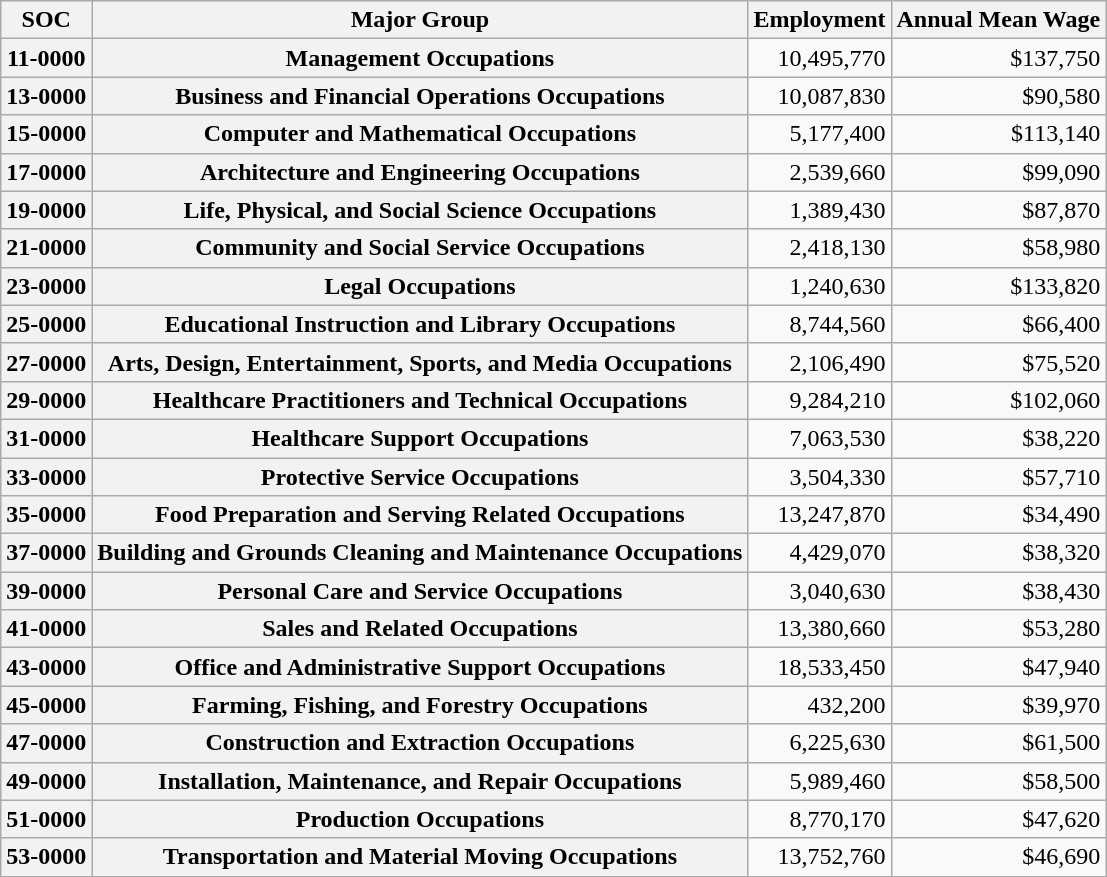<table class="wikitable plainrowheaders">
<tr>
<th scope=col>SOC</th>
<th scope=col>Major Group</th>
<th scope=col>Employment</th>
<th scope=col>Annual Mean Wage</th>
</tr>
<tr>
<th scope=row>11-0000</th>
<th scope=row>Management Occupations</th>
<td align=right>10,495,770</td>
<td align=right>$137,750</td>
</tr>
<tr>
<th scope=row>13-0000</th>
<th scope=row>Business and Financial Operations Occupations</th>
<td align=right>10,087,830</td>
<td align=right>$90,580</td>
</tr>
<tr>
<th scope=row>15-0000</th>
<th scope=row>Computer and Mathematical Occupations</th>
<td align=right>5,177,400</td>
<td align=right>$113,140</td>
</tr>
<tr>
<th scope=row>17-0000</th>
<th scope=row>Architecture and Engineering Occupations</th>
<td align=right>2,539,660</td>
<td align=right>$99,090</td>
</tr>
<tr>
<th scope=row>19-0000</th>
<th scope=row>Life, Physical, and Social Science Occupations</th>
<td align=right>1,389,430</td>
<td align=right>$87,870</td>
</tr>
<tr>
<th scope=row>21-0000</th>
<th scope=row>Community and Social Service Occupations</th>
<td align=right>2,418,130</td>
<td align=right>$58,980</td>
</tr>
<tr>
<th scope=row>23-0000</th>
<th scope=row>Legal Occupations</th>
<td align=right>1,240,630</td>
<td align=right>$133,820</td>
</tr>
<tr>
<th scope=row>25-0000</th>
<th scope=row>Educational Instruction and Library Occupations</th>
<td align=right>8,744,560</td>
<td align=right>$66,400</td>
</tr>
<tr>
<th scope=row>27-0000</th>
<th scope=row>Arts, Design, Entertainment, Sports, and Media Occupations</th>
<td align=right>2,106,490</td>
<td align=right>$75,520</td>
</tr>
<tr>
<th scope=row>29-0000</th>
<th scope=row>Healthcare Practitioners and Technical Occupations</th>
<td align=right>9,284,210</td>
<td align=right>$102,060</td>
</tr>
<tr>
<th scope=row>31-0000</th>
<th scope=row>Healthcare Support Occupations</th>
<td align=right>7,063,530</td>
<td align=right>$38,220</td>
</tr>
<tr>
<th scope=row>33-0000</th>
<th scope=row>Protective Service Occupations</th>
<td align=right>3,504,330</td>
<td align=right>$57,710</td>
</tr>
<tr>
<th scope=row>35-0000</th>
<th scope=row>Food Preparation and Serving Related Occupations</th>
<td align=right>13,247,870</td>
<td align=right>$34,490</td>
</tr>
<tr>
<th scope=row>37-0000</th>
<th scope=row>Building and Grounds Cleaning and Maintenance Occupations</th>
<td align=right>4,429,070</td>
<td align=right>$38,320</td>
</tr>
<tr>
<th scope=row>39-0000</th>
<th scope=row>Personal Care and Service Occupations</th>
<td align=right>3,040,630</td>
<td align=right>$38,430</td>
</tr>
<tr>
<th scope=row>41-0000</th>
<th scope=row>Sales and Related Occupations</th>
<td align=right>13,380,660</td>
<td align=right>$53,280</td>
</tr>
<tr>
<th scope=row>43-0000</th>
<th scope=row>Office and Administrative Support Occupations</th>
<td align=right>18,533,450</td>
<td align=right>$47,940</td>
</tr>
<tr>
<th scope=row>45-0000</th>
<th scope=row>Farming, Fishing, and Forestry Occupations</th>
<td align=right>432,200</td>
<td align=right>$39,970</td>
</tr>
<tr>
<th scope=row>47-0000</th>
<th scope=row>Construction and Extraction Occupations</th>
<td align=right>6,225,630</td>
<td align=right>$61,500</td>
</tr>
<tr>
<th scope=row>49-0000</th>
<th scope=row>Installation, Maintenance, and Repair Occupations</th>
<td align=right>5,989,460</td>
<td align=right>$58,500</td>
</tr>
<tr>
<th scope=row>51-0000</th>
<th scope=row>Production Occupations</th>
<td align=right>8,770,170</td>
<td align=right>$47,620</td>
</tr>
<tr>
<th scope=row>53-0000</th>
<th scope=row>Transportation and Material Moving Occupations</th>
<td align=right>13,752,760</td>
<td align=right>$46,690</td>
</tr>
<tr>
</tr>
</table>
